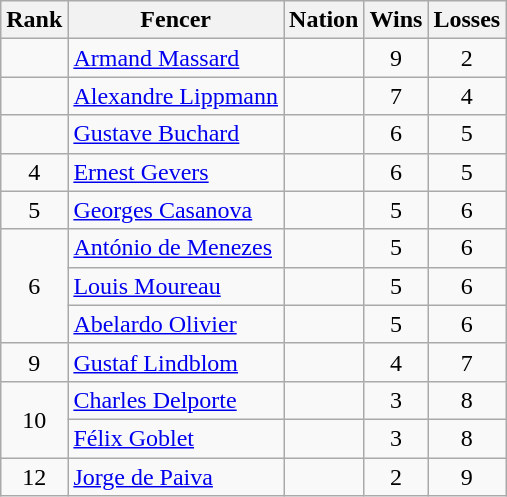<table class="wikitable sortable" style="text-align:center">
<tr>
<th>Rank</th>
<th>Fencer</th>
<th>Nation</th>
<th>Wins</th>
<th>Losses</th>
</tr>
<tr>
<td></td>
<td align=left><a href='#'>Armand Massard</a></td>
<td align=left></td>
<td>9</td>
<td>2</td>
</tr>
<tr>
<td></td>
<td align=left><a href='#'>Alexandre Lippmann</a></td>
<td align=left></td>
<td>7</td>
<td>4</td>
</tr>
<tr>
<td></td>
<td align=left><a href='#'>Gustave Buchard</a></td>
<td align=left></td>
<td>6</td>
<td>5</td>
</tr>
<tr>
<td>4</td>
<td align=left><a href='#'>Ernest Gevers</a></td>
<td align=left></td>
<td>6</td>
<td>5</td>
</tr>
<tr>
<td>5</td>
<td align=left><a href='#'>Georges Casanova</a></td>
<td align=left></td>
<td>5</td>
<td>6</td>
</tr>
<tr>
<td rowspan=3>6</td>
<td align=left><a href='#'>António de Menezes</a></td>
<td align=left></td>
<td>5</td>
<td>6</td>
</tr>
<tr>
<td align=left><a href='#'>Louis Moureau</a></td>
<td align=left></td>
<td>5</td>
<td>6</td>
</tr>
<tr>
<td align=left><a href='#'>Abelardo Olivier</a></td>
<td align=left></td>
<td>5</td>
<td>6</td>
</tr>
<tr>
<td>9</td>
<td align=left><a href='#'>Gustaf Lindblom</a></td>
<td align=left></td>
<td>4</td>
<td>7</td>
</tr>
<tr>
<td rowspan=2>10</td>
<td align=left><a href='#'>Charles Delporte</a></td>
<td align=left></td>
<td>3</td>
<td>8</td>
</tr>
<tr>
<td align=left><a href='#'>Félix Goblet</a></td>
<td align=left></td>
<td>3</td>
<td>8</td>
</tr>
<tr>
<td>12</td>
<td align=left><a href='#'>Jorge de Paiva</a></td>
<td align=left></td>
<td>2</td>
<td>9</td>
</tr>
</table>
